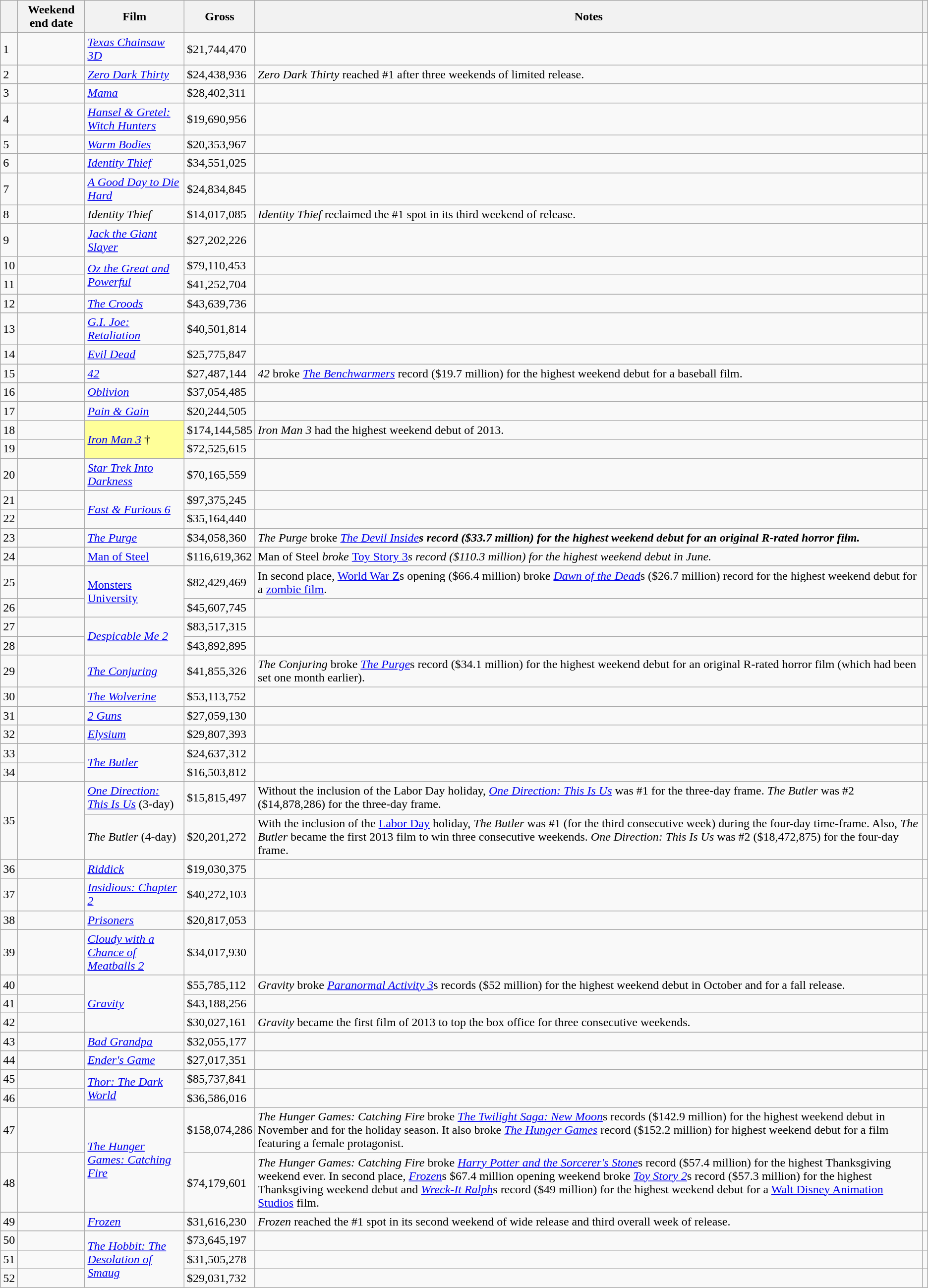<table class="wikitable sortable">
<tr>
<th></th>
<th>Weekend end date</th>
<th>Film</th>
<th>Gross</th>
<th>Notes</th>
<th class="unsortable"></th>
</tr>
<tr>
<td>1</td>
<td></td>
<td><em><a href='#'>Texas Chainsaw 3D</a></em></td>
<td>$21,744,470</td>
<td></td>
<td></td>
</tr>
<tr>
<td>2</td>
<td></td>
<td><em><a href='#'>Zero Dark Thirty</a></em></td>
<td>$24,438,936</td>
<td><em>Zero Dark Thirty</em> reached #1 after three weekends of limited release.</td>
<td></td>
</tr>
<tr>
<td>3</td>
<td></td>
<td><em><a href='#'>Mama</a></em></td>
<td>$28,402,311</td>
<td></td>
<td></td>
</tr>
<tr>
<td>4</td>
<td></td>
<td><em><a href='#'>Hansel & Gretel: Witch Hunters</a></em></td>
<td>$19,690,956</td>
<td></td>
<td></td>
</tr>
<tr>
<td>5</td>
<td></td>
<td><em><a href='#'>Warm Bodies</a></em></td>
<td>$20,353,967</td>
<td></td>
<td></td>
</tr>
<tr>
<td>6</td>
<td></td>
<td><em><a href='#'>Identity Thief</a></em></td>
<td>$34,551,025</td>
<td></td>
<td></td>
</tr>
<tr>
<td>7</td>
<td></td>
<td><em><a href='#'>A Good Day to Die Hard</a></em></td>
<td>$24,834,845</td>
<td></td>
<td></td>
</tr>
<tr>
<td>8</td>
<td></td>
<td><em>Identity Thief</em></td>
<td>$14,017,085</td>
<td><em>Identity Thief</em> reclaimed the #1 spot in its third weekend of release.</td>
<td></td>
</tr>
<tr>
<td>9</td>
<td></td>
<td><em><a href='#'>Jack the Giant Slayer</a></em></td>
<td>$27,202,226</td>
<td></td>
<td></td>
</tr>
<tr>
<td>10</td>
<td></td>
<td rowspan="2"><em><a href='#'>Oz the Great and Powerful</a></em></td>
<td>$79,110,453</td>
<td></td>
<td></td>
</tr>
<tr>
<td>11</td>
<td></td>
<td>$41,252,704</td>
<td></td>
<td></td>
</tr>
<tr>
<td>12</td>
<td></td>
<td><em><a href='#'>The Croods</a></em></td>
<td>$43,639,736</td>
<td></td>
<td></td>
</tr>
<tr>
<td>13</td>
<td></td>
<td><em><a href='#'>G.I. Joe: Retaliation</a></em></td>
<td>$40,501,814</td>
<td></td>
<td></td>
</tr>
<tr>
<td>14</td>
<td></td>
<td><em><a href='#'>Evil Dead</a></em></td>
<td>$25,775,847</td>
<td></td>
<td></td>
</tr>
<tr>
<td>15</td>
<td></td>
<td><em><a href='#'>42</a></em></td>
<td>$27,487,144</td>
<td><em>42</em> broke <em><a href='#'>The Benchwarmers</a></em> record ($19.7 million) for the highest weekend debut for a baseball film.</td>
<td></td>
</tr>
<tr>
<td>16</td>
<td></td>
<td><em><a href='#'>Oblivion</a></em></td>
<td>$37,054,485</td>
<td></td>
<td></td>
</tr>
<tr>
<td>17</td>
<td></td>
<td><em><a href='#'>Pain & Gain</a></em></td>
<td>$20,244,505</td>
<td></td>
<td></td>
</tr>
<tr>
<td>18</td>
<td></td>
<td rowspan="2" style="background-color:#FFFF99"><em><a href='#'>Iron Man 3</a></em> †</td>
<td>$174,144,585</td>
<td><em>Iron Man 3</em> had the highest weekend debut of 2013.</td>
<td></td>
</tr>
<tr>
<td>19</td>
<td></td>
<td>$72,525,615</td>
<td></td>
<td></td>
</tr>
<tr>
<td>20</td>
<td></td>
<td><em><a href='#'>Star Trek Into Darkness</a></em></td>
<td>$70,165,559</td>
<td></td>
<td></td>
</tr>
<tr>
<td>21</td>
<td></td>
<td rowspan="2"><em><a href='#'>Fast & Furious 6</a></em></td>
<td>$97,375,245</td>
<td></td>
<td></td>
</tr>
<tr>
<td>22</td>
<td></td>
<td>$35,164,440</td>
<td></td>
<td></td>
</tr>
<tr>
<td>23</td>
<td></td>
<td><em><a href='#'>The Purge</a></em></td>
<td>$34,058,360</td>
<td><em>The Purge</em> broke <em><a href='#'>The Devil Inside</a><strong>s record ($33.7 million) for the highest weekend debut for an original R-rated horror film.</td>
<td></td>
</tr>
<tr>
<td>24</td>
<td></td>
<td></em><a href='#'>Man of Steel</a><em></td>
<td>$116,619,362</td>
<td></em>Man of Steel<em> broke </em><a href='#'>Toy Story 3</a><em>s record ($110.3 million) for the highest weekend debut in June.</td>
<td></td>
</tr>
<tr>
<td>25</td>
<td></td>
<td rowspan="2"></em><a href='#'>Monsters University</a><em></td>
<td>$82,429,469</td>
<td>In second place, </em><a href='#'>World War Z</a></strong>s opening ($66.4 million) broke <em><a href='#'>Dawn of the Dead</a></em>s ($26.7 million) record for the highest weekend debut for a <a href='#'>zombie film</a>.</td>
<td></td>
</tr>
<tr>
<td>26</td>
<td></td>
<td>$45,607,745</td>
<td></td>
<td></td>
</tr>
<tr>
<td>27</td>
<td></td>
<td rowspan="2"><em><a href='#'>Despicable Me 2</a></em></td>
<td>$83,517,315</td>
<td></td>
<td></td>
</tr>
<tr>
<td>28</td>
<td></td>
<td>$43,892,895</td>
<td></td>
<td></td>
</tr>
<tr>
<td>29</td>
<td></td>
<td><em><a href='#'>The Conjuring</a></em></td>
<td>$41,855,326</td>
<td><em>The Conjuring</em> broke <em><a href='#'>The Purge</a></em>s record ($34.1 million) for the highest weekend debut for an original R-rated horror film (which had been set one month earlier).</td>
<td></td>
</tr>
<tr>
<td>30</td>
<td></td>
<td><em><a href='#'>The Wolverine</a></em></td>
<td>$53,113,752</td>
<td></td>
<td></td>
</tr>
<tr>
<td>31</td>
<td></td>
<td><em><a href='#'>2 Guns</a></em></td>
<td>$27,059,130</td>
<td></td>
<td></td>
</tr>
<tr>
<td>32</td>
<td></td>
<td><em><a href='#'>Elysium</a></em></td>
<td>$29,807,393</td>
<td></td>
<td></td>
</tr>
<tr>
<td>33</td>
<td></td>
<td rowspan="2"><em><a href='#'>The Butler</a></em></td>
<td>$24,637,312</td>
<td></td>
<td></td>
</tr>
<tr>
<td>34</td>
<td></td>
<td>$16,503,812</td>
<td></td>
<td></td>
</tr>
<tr>
<td rowspan="2">35</td>
<td rowspan="2"></td>
<td><em><a href='#'>One Direction: This Is Us</a></em> (3-day)</td>
<td>$15,815,497</td>
<td>Without the inclusion of the Labor Day holiday, <em><a href='#'>One Direction: This Is Us</a></em> was #1 for the three-day frame. <em>The Butler</em> was #2 ($14,878,286) for the three-day frame.</td>
<td></td>
</tr>
<tr>
<td><em>The Butler</em> (4-day)</td>
<td>$20,201,272</td>
<td>With the inclusion of the <a href='#'>Labor Day</a> holiday, <em>The Butler</em> was #1 (for the third consecutive week) during the four-day time-frame. Also, <em>The Butler</em> became the first 2013 film to win three consecutive weekends. <em>One Direction: This Is Us</em> was #2 ($18,472,875) for the four-day frame.</td>
<td></td>
</tr>
<tr>
<td>36</td>
<td></td>
<td><em><a href='#'>Riddick</a></em></td>
<td>$19,030,375</td>
<td></td>
<td></td>
</tr>
<tr>
<td>37</td>
<td></td>
<td><em><a href='#'>Insidious: Chapter 2</a></em></td>
<td>$40,272,103</td>
<td></td>
<td></td>
</tr>
<tr>
<td>38</td>
<td></td>
<td><em><a href='#'>Prisoners</a></em></td>
<td>$20,817,053</td>
<td></td>
<td></td>
</tr>
<tr>
<td>39</td>
<td></td>
<td><em><a href='#'>Cloudy with a Chance of Meatballs 2</a></em></td>
<td>$34,017,930</td>
<td></td>
<td></td>
</tr>
<tr>
<td>40</td>
<td></td>
<td rowspan="3"><em><a href='#'>Gravity</a></em></td>
<td>$55,785,112</td>
<td><em>Gravity</em> broke <em><a href='#'>Paranormal Activity 3</a></em>s records ($52 million) for the highest weekend debut in October and for a fall release.</td>
<td></td>
</tr>
<tr>
<td>41</td>
<td></td>
<td>$43,188,256</td>
<td></td>
<td></td>
</tr>
<tr>
<td>42</td>
<td></td>
<td>$30,027,161</td>
<td><em>Gravity</em> became the first film of 2013 to top the box office for three consecutive weekends.</td>
<td></td>
</tr>
<tr>
<td>43</td>
<td></td>
<td><em><a href='#'>Bad Grandpa</a></em></td>
<td>$32,055,177</td>
<td></td>
<td></td>
</tr>
<tr>
<td>44</td>
<td></td>
<td><em><a href='#'>Ender's Game</a></em></td>
<td>$27,017,351</td>
<td></td>
<td></td>
</tr>
<tr>
<td>45</td>
<td></td>
<td rowspan="2"><em><a href='#'>Thor: The Dark World</a></em></td>
<td>$85,737,841</td>
<td></td>
<td></td>
</tr>
<tr>
<td>46</td>
<td></td>
<td>$36,586,016</td>
<td></td>
<td></td>
</tr>
<tr>
<td>47</td>
<td></td>
<td rowspan="2"><em><a href='#'>The Hunger Games: Catching Fire</a></em></td>
<td>$158,074,286</td>
<td><em>The Hunger Games: Catching Fire</em> broke <em><a href='#'>The Twilight Saga: New Moon</a></em>s records ($142.9 million) for the highest weekend debut in November and for the holiday season. It also broke <em><a href='#'>The Hunger Games</a></em> record ($152.2 million) for highest weekend debut for a film featuring a female protagonist.</td>
<td></td>
</tr>
<tr>
<td>48</td>
<td></td>
<td>$74,179,601</td>
<td><em>The Hunger Games: Catching Fire</em> broke <em><a href='#'>Harry Potter and the Sorcerer's Stone</a></em>s record ($57.4 million) for the highest Thanksgiving weekend ever. In second place, <em><a href='#'>Frozen</a></em>s $67.4 million opening weekend broke <em><a href='#'>Toy Story 2</a></em>s record ($57.3 million) for the highest Thanksgiving weekend debut and <em><a href='#'>Wreck-It Ralph</a></em>s record ($49 million) for the highest weekend debut for a <a href='#'>Walt Disney Animation Studios</a> film.</td>
<td></td>
</tr>
<tr>
<td>49</td>
<td></td>
<td><em><a href='#'>Frozen</a></em></td>
<td>$31,616,230</td>
<td><em>Frozen</em> reached the #1 spot in its second weekend of wide release and third overall week of release.</td>
<td></td>
</tr>
<tr>
<td>50</td>
<td></td>
<td rowspan="3"><em><a href='#'>The Hobbit: The Desolation of Smaug</a></em></td>
<td>$73,645,197</td>
<td></td>
<td></td>
</tr>
<tr>
<td>51</td>
<td></td>
<td>$31,505,278</td>
<td></td>
<td></td>
</tr>
<tr>
<td>52</td>
<td></td>
<td>$29,031,732</td>
<td></td>
<td></td>
</tr>
</table>
